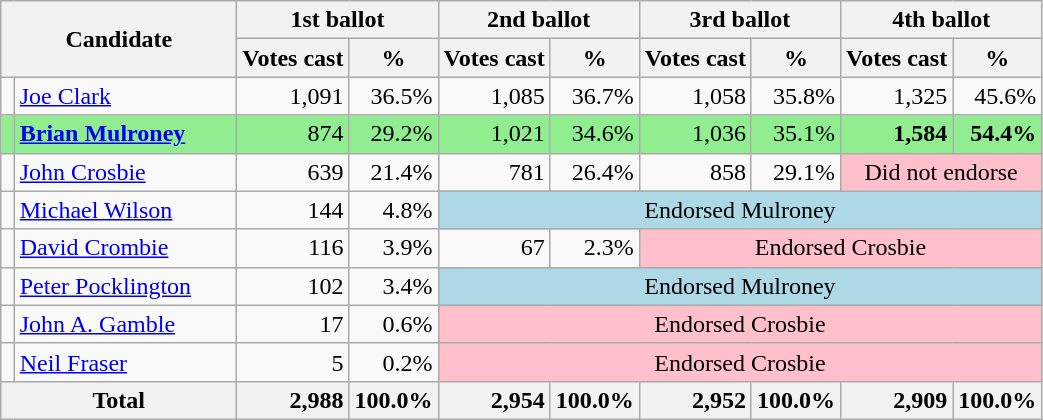<table class="wikitable">
<tr>
<th colspan="2" rowspan="2" style="width:150px;">Candidate</th>
<th colspan="2">1st ballot</th>
<th colspan="2">2nd ballot</th>
<th colspan="2">3rd ballot</th>
<th colspan="2">4th ballot</th>
</tr>
<tr>
<th>Votes cast</th>
<th>%</th>
<th>Votes cast</th>
<th>%</th>
<th>Votes cast</th>
<th>%</th>
<th>Votes cast</th>
<th>%</th>
</tr>
<tr>
<td></td>
<td><a href='#'>Joe Clark</a></td>
<td style="text-align:right;">1,091</td>
<td style="text-align:right;">36.5%</td>
<td style="text-align:right;">1,085</td>
<td style="text-align:right;">36.7%</td>
<td style="text-align:right;">1,058</td>
<td style="text-align:right;">35.8%</td>
<td style="text-align:right;">1,325</td>
<td style="text-align:right;">45.6%</td>
</tr>
<tr style="background:lightgreen;">
<td></td>
<td><strong><a href='#'>Brian Mulroney</a></strong></td>
<td style="text-align:right;">874</td>
<td style="text-align:right;">29.2%</td>
<td style="text-align:right;">1,021</td>
<td style="text-align:right;">34.6%</td>
<td style="text-align:right;">1,036</td>
<td style="text-align:right;">35.1%</td>
<td style="text-align:right;"><strong>1,584</strong></td>
<td style="text-align:right;"><strong>54.4%</strong></td>
</tr>
<tr>
<td></td>
<td><a href='#'>John Crosbie</a></td>
<td style="text-align:right;">639</td>
<td style="text-align:right;">21.4%</td>
<td style="text-align:right;">781</td>
<td style="text-align:right;">26.4%</td>
<td style="text-align:right;">858</td>
<td style="text-align:right;">29.1%</td>
<td style="text-align:center; background:pink;" colspan="2">Did not endorse</td>
</tr>
<tr>
<td></td>
<td><a href='#'>Michael Wilson</a></td>
<td style="text-align:right;">144</td>
<td style="text-align:right;">4.8%</td>
<td style="text-align:center; background:lightblue;" colspan="6">Endorsed Mulroney</td>
</tr>
<tr>
<td></td>
<td><a href='#'>David Crombie</a></td>
<td style="text-align:right;">116</td>
<td style="text-align:right;">3.9%</td>
<td style="text-align:right;">67</td>
<td style="text-align:right;">2.3%</td>
<td style="text-align:center; background:pink;" colspan="4">Endorsed Crosbie</td>
</tr>
<tr>
<td></td>
<td><a href='#'>Peter Pocklington</a></td>
<td style="text-align:right;">102</td>
<td style="text-align:right;">3.4%</td>
<td style="text-align:center; background:lightblue;" colspan="6">Endorsed Mulroney</td>
</tr>
<tr>
<td></td>
<td><a href='#'>John A. Gamble</a></td>
<td align="right">17</td>
<td style="text-align:right;">0.6%</td>
<td style="text-align:center; background:pink;" colspan="6">Endorsed Crosbie</td>
</tr>
<tr>
<td></td>
<td><a href='#'>Neil Fraser</a></td>
<td style="text-align:right;">5</td>
<td style="text-align:right;">0.2%</td>
<td style="text-align:center; background:pink;" colspan="6">Endorsed Crosbie</td>
</tr>
<tr>
<th colspan="2">Total</th>
<th style="text-align:right;">2,988</th>
<th style="text-align:right;">100.0%</th>
<th style="text-align:right;">2,954</th>
<th style="text-align:right;">100.0%</th>
<th style="text-align:right;">2,952</th>
<th style="text-align:right;">100.0%</th>
<th style="text-align:right;">2,909</th>
<th style="text-align:right;">100.0%</th>
</tr>
</table>
